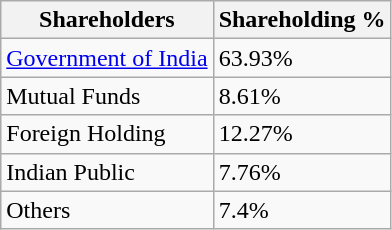<table class="wikitable">
<tr>
<th>Shareholders</th>
<th>Shareholding %</th>
</tr>
<tr>
<td><a href='#'>Government of India</a></td>
<td>63.93%</td>
</tr>
<tr>
<td>Mutual Funds</td>
<td>8.61%</td>
</tr>
<tr>
<td>Foreign Holding</td>
<td>12.27%</td>
</tr>
<tr>
<td>Indian Public</td>
<td>7.76%</td>
</tr>
<tr>
<td>Others</td>
<td>7.4%</td>
</tr>
</table>
